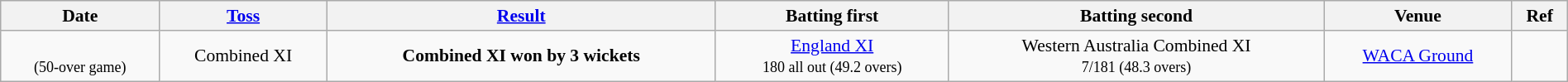<table class="wikitable" style="font-size:90%; width: 100%; text-align: center;">
<tr>
<th>Date</th>
<th><a href='#'>Toss</a></th>
<th><a href='#'>Result</a></th>
<th>Batting first</th>
<th>Batting second</th>
<th>Venue</th>
<th>Ref</th>
</tr>
<tr>
<td><br><small>(50-over game)</small></td>
<td>Combined XI</td>
<td><strong>Combined XI won by 3 wickets</strong></td>
<td><a href='#'>England XI</a><br><small>180 all out (49.2 overs)</small></td>
<td>Western Australia Combined XI<br><small>7/181 (48.3 overs)</small></td>
<td><a href='#'>WACA Ground</a></td>
<td></td>
</tr>
</table>
